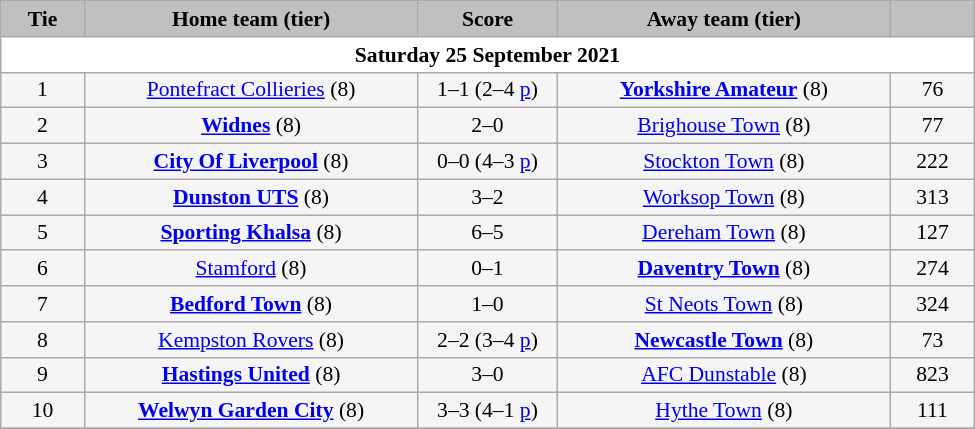<table class="wikitable" style="width: 650px; height:50px; background:WhiteSmoke; text-align:center; font-size:90%">
<tr>
<td scope="col" style="width:  7.50%; background:silver;"><strong>Tie</strong></td>
<td scope="col" style="width: 30.00%; background:silver;"><strong>Home team (tier)</strong></td>
<td scope="col" style="width: 12.50%; background:silver;"><strong>Score</strong></td>
<td scope="col" style="width: 30.00%; background:silver;"><strong>Away team (tier)</strong></td>
<td scope="col" style="width:  7.50%; background:silver;"><strong></strong></td>
</tr>
<tr>
<td colspan="5" style="background:White"><strong>Saturday 25 September 2021</strong></td>
</tr>
<tr>
<td>1</td>
<td><a href='#'>Pontefract Collieries</a> (8)</td>
<td>1–1 (2–4 <a href='#'>p</a>)</td>
<td><strong><a href='#'>Yorkshire Amateur</a></strong> (8)</td>
<td>76</td>
</tr>
<tr>
<td>2</td>
<td><strong><a href='#'>Widnes</a></strong> (8)</td>
<td>2–0</td>
<td><a href='#'>Brighouse Town</a> (8)</td>
<td>77</td>
</tr>
<tr>
<td>3</td>
<td><strong><a href='#'>City Of Liverpool</a></strong> (8)</td>
<td>0–0 (4–3 <a href='#'>p</a>)</td>
<td><a href='#'>Stockton Town</a> (8)</td>
<td>222</td>
</tr>
<tr>
<td>4</td>
<td><strong><a href='#'>Dunston UTS</a></strong> (8)</td>
<td>3–2</td>
<td><a href='#'>Worksop Town</a> (8)</td>
<td>313</td>
</tr>
<tr>
<td>5</td>
<td><strong><a href='#'>Sporting Khalsa</a></strong> (8)</td>
<td>6–5</td>
<td><a href='#'>Dereham Town</a> (8)</td>
<td>127</td>
</tr>
<tr>
<td>6</td>
<td><a href='#'>Stamford</a> (8)</td>
<td>0–1</td>
<td><strong><a href='#'>Daventry Town</a></strong> (8)</td>
<td>274</td>
</tr>
<tr>
<td>7</td>
<td><strong><a href='#'>Bedford Town</a></strong> (8)</td>
<td>1–0</td>
<td><a href='#'>St Neots Town</a> (8)</td>
<td>324</td>
</tr>
<tr>
<td>8</td>
<td><a href='#'>Kempston Rovers</a> (8)</td>
<td>2–2 (3–4 <a href='#'>p</a>)</td>
<td><strong><a href='#'>Newcastle Town</a></strong> (8)</td>
<td>73</td>
</tr>
<tr>
<td>9</td>
<td><strong><a href='#'>Hastings United</a></strong> (8)</td>
<td>3–0</td>
<td><a href='#'>AFC Dunstable</a> (8)</td>
<td>823</td>
</tr>
<tr>
<td>10</td>
<td><strong><a href='#'>Welwyn Garden City</a></strong> (8)</td>
<td>3–3 (4–1 <a href='#'>p</a>)</td>
<td><a href='#'>Hythe Town</a> (8)</td>
<td>111</td>
</tr>
<tr>
</tr>
</table>
